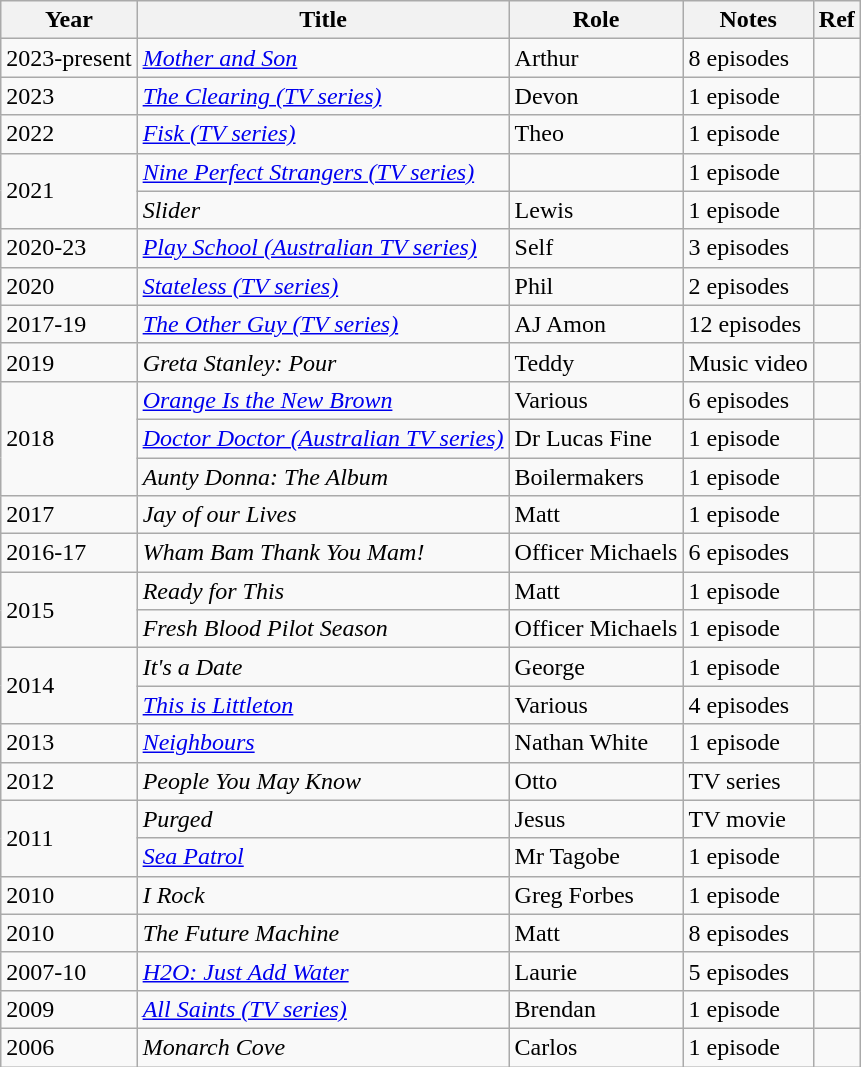<table class="wikitable sortable">
<tr>
<th>Year</th>
<th>Title</th>
<th>Role</th>
<th>Notes</th>
<th>Ref</th>
</tr>
<tr>
<td>2023-present</td>
<td><a href='#'><em>Mother and Son</em></a></td>
<td>Arthur</td>
<td>8 episodes</td>
<td></td>
</tr>
<tr>
<td>2023</td>
<td><em><a href='#'>The Clearing (TV series)</a></em></td>
<td>Devon</td>
<td>1 episode</td>
<td></td>
</tr>
<tr>
<td>2022</td>
<td><em><a href='#'>Fisk (TV series)</a></em></td>
<td>Theo</td>
<td>1 episode</td>
<td></td>
</tr>
<tr>
<td rowspan="2">2021</td>
<td><em><a href='#'>Nine Perfect Strangers (TV series)</a></em></td>
<td></td>
<td>1 episode</td>
<td></td>
</tr>
<tr>
<td><em>Slider</em></td>
<td>Lewis</td>
<td>1 episode</td>
<td></td>
</tr>
<tr>
<td>2020-23</td>
<td><em><a href='#'>Play School (Australian TV series)</a></em></td>
<td>Self</td>
<td>3 episodes</td>
<td></td>
</tr>
<tr>
<td>2020</td>
<td><em><a href='#'>Stateless (TV series)</a></em></td>
<td>Phil</td>
<td>2 episodes</td>
<td></td>
</tr>
<tr>
<td>2017-19</td>
<td><em><a href='#'>The Other Guy (TV series)</a></em></td>
<td>AJ Amon</td>
<td>12 episodes</td>
<td></td>
</tr>
<tr>
<td>2019</td>
<td><em>Greta Stanley: Pour</em></td>
<td>Teddy</td>
<td>Music video</td>
<td></td>
</tr>
<tr>
<td rowspan="3">2018</td>
<td><em><a href='#'>Orange Is the New Brown</a></em></td>
<td>Various</td>
<td>6 episodes</td>
<td></td>
</tr>
<tr>
<td><em><a href='#'>Doctor Doctor (Australian TV series)</a></em></td>
<td>Dr Lucas Fine</td>
<td>1 episode</td>
<td></td>
</tr>
<tr>
<td><em>Aunty Donna: The Album</em></td>
<td>Boilermakers</td>
<td>1 episode</td>
<td></td>
</tr>
<tr>
<td>2017</td>
<td><em>Jay of our Lives</em></td>
<td>Matt</td>
<td>1 episode</td>
<td></td>
</tr>
<tr>
<td>2016-17</td>
<td><em>Wham Bam Thank You Mam!</em></td>
<td>Officer Michaels</td>
<td>6 episodes</td>
<td></td>
</tr>
<tr>
<td rowspan="2">2015</td>
<td><em>Ready for This</em></td>
<td>Matt</td>
<td>1 episode</td>
<td></td>
</tr>
<tr>
<td><em>Fresh Blood Pilot Season</em></td>
<td>Officer Michaels</td>
<td>1 episode</td>
<td></td>
</tr>
<tr>
<td rowspan="2">2014</td>
<td><em>It's a Date</em></td>
<td>George</td>
<td>1 episode</td>
<td></td>
</tr>
<tr>
<td><em><a href='#'>This is Littleton</a></em></td>
<td>Various</td>
<td>4 episodes</td>
<td></td>
</tr>
<tr>
<td>2013</td>
<td><em><a href='#'>Neighbours</a></em></td>
<td>Nathan White</td>
<td>1 episode</td>
<td></td>
</tr>
<tr>
<td>2012</td>
<td><em>People You May Know</em></td>
<td>Otto</td>
<td>TV series</td>
<td></td>
</tr>
<tr>
<td rowspan="2">2011</td>
<td><em>Purged</em></td>
<td>Jesus</td>
<td>TV movie</td>
<td></td>
</tr>
<tr>
<td><em><a href='#'>Sea Patrol</a></em></td>
<td>Mr Tagobe</td>
<td>1 episode</td>
<td></td>
</tr>
<tr>
<td>2010</td>
<td><em>I Rock</em></td>
<td>Greg Forbes</td>
<td>1 episode</td>
<td></td>
</tr>
<tr>
<td>2010</td>
<td><em>The Future Machine</em></td>
<td>Matt</td>
<td>8 episodes</td>
<td></td>
</tr>
<tr>
<td>2007-10</td>
<td><em><a href='#'>H2O: Just Add Water</a></em></td>
<td>Laurie</td>
<td>5 episodes</td>
<td></td>
</tr>
<tr>
<td>2009</td>
<td><em><a href='#'>All Saints (TV series)</a></em></td>
<td>Brendan</td>
<td>1 episode</td>
<td></td>
</tr>
<tr>
<td>2006</td>
<td><em>Monarch Cove</em></td>
<td>Carlos</td>
<td>1 episode</td>
<td></td>
</tr>
</table>
